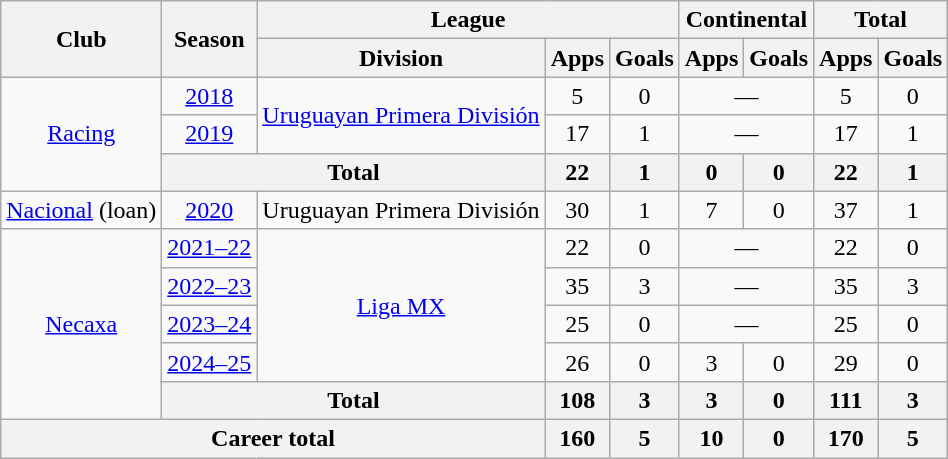<table class="wikitable", style="text-align:center">
<tr>
<th rowspan="2">Club</th>
<th rowspan="2">Season</th>
<th colspan="3">League</th>
<th colspan="2">Continental</th>
<th colspan="2">Total</th>
</tr>
<tr>
<th>Division</th>
<th>Apps</th>
<th>Goals</th>
<th>Apps</th>
<th>Goals</th>
<th>Apps</th>
<th>Goals</th>
</tr>
<tr>
<td rowspan="3"><a href='#'>Racing</a></td>
<td><a href='#'>2018</a></td>
<td rowspan="2"><a href='#'>Uruguayan Primera División</a></td>
<td>5</td>
<td>0</td>
<td colspan="2">—</td>
<td>5</td>
<td>0</td>
</tr>
<tr>
<td><a href='#'>2019</a></td>
<td>17</td>
<td>1</td>
<td colspan="2">—</td>
<td>17</td>
<td>1</td>
</tr>
<tr>
<th colspan="2">Total</th>
<th>22</th>
<th>1</th>
<th>0</th>
<th>0</th>
<th>22</th>
<th>1</th>
</tr>
<tr>
<td><a href='#'>Nacional</a> (loan)</td>
<td><a href='#'>2020</a></td>
<td>Uruguayan Primera División</td>
<td>30</td>
<td>1</td>
<td>7</td>
<td>0</td>
<td>37</td>
<td>1</td>
</tr>
<tr>
<td rowspan="5"><a href='#'>Necaxa</a></td>
<td><a href='#'>2021–22</a></td>
<td rowspan="4"><a href='#'>Liga MX</a></td>
<td>22</td>
<td>0</td>
<td colspan="2">—</td>
<td>22</td>
<td>0</td>
</tr>
<tr>
<td><a href='#'>2022–23</a></td>
<td>35</td>
<td>3</td>
<td colspan="2">—</td>
<td>35</td>
<td>3</td>
</tr>
<tr>
<td><a href='#'>2023–24</a></td>
<td>25</td>
<td>0</td>
<td colspan="2">—</td>
<td>25</td>
<td>0</td>
</tr>
<tr>
<td><a href='#'>2024–25</a></td>
<td>26</td>
<td>0</td>
<td>3</td>
<td>0</td>
<td>29</td>
<td>0</td>
</tr>
<tr>
<th colspan="2">Total</th>
<th>108</th>
<th>3</th>
<th>3</th>
<th>0</th>
<th>111</th>
<th>3</th>
</tr>
<tr>
<th colspan="3">Career total</th>
<th>160</th>
<th>5</th>
<th>10</th>
<th>0</th>
<th>170</th>
<th>5</th>
</tr>
</table>
